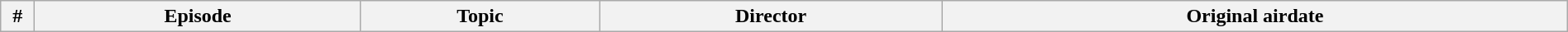<table class="wikitable plainrowheaders" style="width:100%; margin:auto;">
<tr>
<th width="20">#</th>
<th>Episode</th>
<th>Topic</th>
<th>Director</th>
<th>Original airdate<br>











</th>
</tr>
</table>
